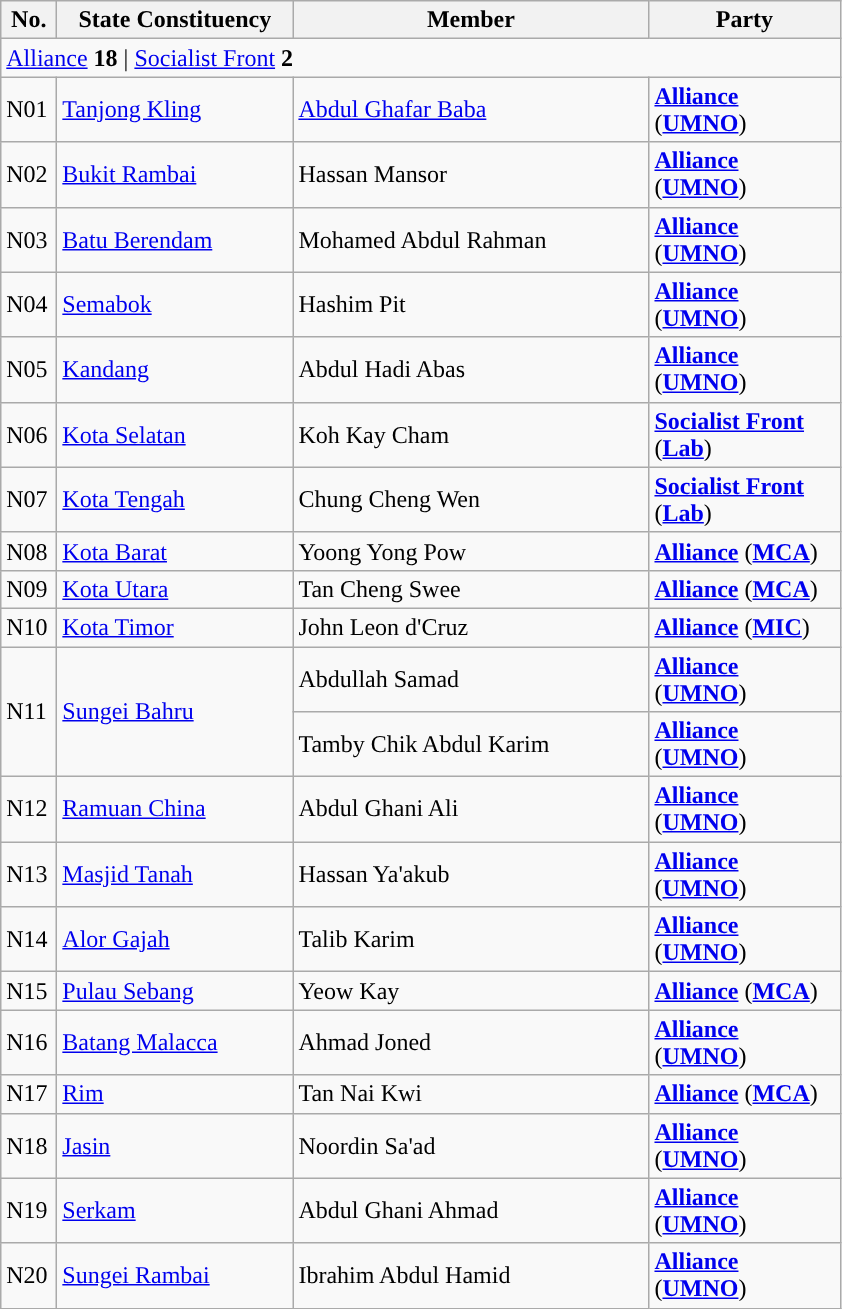<table class="wikitable sortable">
<tr>
<th style="width:30px;">No.</th>
<th style="width:150px;">State Constituency</th>
<th style="width:230px;">Member</th>
<th style="width:120px;">Party</th>
</tr>
<tr>
<td colspan="4"><a href='#'>Alliance</a> <strong>18</strong> | <a href='#'>Socialist Front</a> <strong>2</strong></td>
</tr>
<tr>
<td>N01</td>
<td><a href='#'>Tanjong Kling</a></td>
<td><a href='#'>Abdul Ghafar Baba</a></td>
<td><strong><a href='#'>Alliance</a></strong> (<strong><a href='#'>UMNO</a></strong>)</td>
</tr>
<tr>
<td>N02</td>
<td><a href='#'>Bukit Rambai</a></td>
<td>Hassan Mansor</td>
<td><strong><a href='#'>Alliance</a></strong> (<strong><a href='#'>UMNO</a></strong>)</td>
</tr>
<tr>
<td>N03</td>
<td><a href='#'>Batu Berendam</a></td>
<td>Mohamed Abdul Rahman</td>
<td><strong><a href='#'>Alliance</a></strong> (<strong><a href='#'>UMNO</a></strong>)</td>
</tr>
<tr>
<td>N04</td>
<td><a href='#'>Semabok</a></td>
<td>Hashim Pit</td>
<td><strong><a href='#'>Alliance</a></strong> (<strong><a href='#'>UMNO</a></strong>)</td>
</tr>
<tr>
<td>N05</td>
<td><a href='#'>Kandang</a></td>
<td>Abdul Hadi Abas</td>
<td><strong><a href='#'>Alliance</a></strong> (<strong><a href='#'>UMNO</a></strong>)</td>
</tr>
<tr>
<td>N06</td>
<td><a href='#'>Kota Selatan</a></td>
<td>Koh Kay Cham</td>
<td><strong><a href='#'>Socialist Front</a></strong> (<strong><a href='#'>Lab</a></strong>)</td>
</tr>
<tr>
<td>N07</td>
<td><a href='#'>Kota Tengah</a></td>
<td>Chung Cheng Wen</td>
<td><strong><a href='#'>Socialist Front</a></strong> (<strong><a href='#'>Lab</a></strong>)</td>
</tr>
<tr>
<td>N08</td>
<td><a href='#'>Kota Barat</a></td>
<td>Yoong Yong Pow</td>
<td><strong><a href='#'>Alliance</a></strong> (<strong><a href='#'>MCA</a></strong>)</td>
</tr>
<tr>
<td>N09</td>
<td><a href='#'>Kota Utara</a></td>
<td>Tan Cheng Swee</td>
<td><strong><a href='#'>Alliance</a></strong> (<strong><a href='#'>MCA</a></strong>)</td>
</tr>
<tr>
<td>N10</td>
<td><a href='#'>Kota Timor</a></td>
<td>John Leon d'Cruz</td>
<td><strong><a href='#'>Alliance</a></strong> (<strong><a href='#'>MIC</a></strong>)</td>
</tr>
<tr>
<td rowspan=2>N11</td>
<td rowspan=2><a href='#'>Sungei Bahru</a></td>
<td>Abdullah Samad </td>
<td><strong><a href='#'>Alliance</a></strong> (<strong><a href='#'>UMNO</a></strong>)</td>
</tr>
<tr>
<td>Tamby Chik Abdul Karim </td>
<td><strong><a href='#'>Alliance</a></strong> (<strong><a href='#'>UMNO</a></strong>)</td>
</tr>
<tr>
<td>N12</td>
<td><a href='#'>Ramuan China</a></td>
<td>Abdul Ghani Ali</td>
<td><strong><a href='#'>Alliance</a></strong> (<strong><a href='#'>UMNO</a></strong>)</td>
</tr>
<tr>
<td>N13</td>
<td><a href='#'>Masjid Tanah</a></td>
<td>Hassan Ya'akub</td>
<td><strong><a href='#'>Alliance</a></strong> (<strong><a href='#'>UMNO</a></strong>)</td>
</tr>
<tr>
<td>N14</td>
<td><a href='#'>Alor Gajah</a></td>
<td>Talib Karim</td>
<td><strong><a href='#'>Alliance</a></strong> (<strong><a href='#'>UMNO</a></strong>)</td>
</tr>
<tr>
<td>N15</td>
<td><a href='#'>Pulau Sebang</a></td>
<td>Yeow Kay</td>
<td><strong><a href='#'>Alliance</a></strong> (<strong><a href='#'>MCA</a></strong>)</td>
</tr>
<tr>
<td>N16</td>
<td><a href='#'>Batang Malacca</a></td>
<td>Ahmad Joned</td>
<td><strong><a href='#'>Alliance</a></strong> (<strong><a href='#'>UMNO</a></strong>)</td>
</tr>
<tr>
<td>N17</td>
<td><a href='#'>Rim</a></td>
<td>Tan Nai Kwi</td>
<td><strong><a href='#'>Alliance</a></strong> (<strong><a href='#'>MCA</a></strong>)</td>
</tr>
<tr>
<td>N18</td>
<td><a href='#'>Jasin</a></td>
<td>Noordin Sa'ad</td>
<td><strong><a href='#'>Alliance</a></strong> (<strong><a href='#'>UMNO</a></strong>)</td>
</tr>
<tr>
<td>N19</td>
<td><a href='#'>Serkam</a></td>
<td>Abdul Ghani Ahmad</td>
<td><strong><a href='#'>Alliance</a></strong> (<strong><a href='#'>UMNO</a></strong>)</td>
</tr>
<tr>
<td>N20</td>
<td><a href='#'>Sungei Rambai</a></td>
<td>Ibrahim Abdul Hamid</td>
<td><strong><a href='#'>Alliance</a></strong> (<strong><a href='#'>UMNO</a></strong>)</td>
</tr>
</table>
